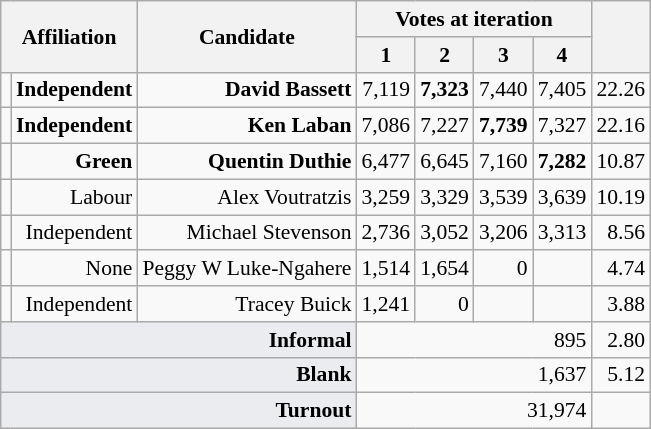<table class="wikitable col1left col2left" style="font-size:90%; text-align:right;">
<tr>
<th rowspan="2" colspan="2">Affiliation</th>
<th rowspan="2">Candidate</th>
<th colspan="4">Votes at iteration</th>
<th rowspan="2"></th>
</tr>
<tr>
<th>1</th>
<th>2</th>
<th>3</th>
<th>4</th>
</tr>
<tr>
<td></td>
<td><strong>Independent</strong></td>
<td><strong>David Bassett</strong></td>
<td>7,119</td>
<td><strong>7,323</strong></td>
<td>7,440</td>
<td>7,405</td>
<td>22.26</td>
</tr>
<tr>
<td></td>
<td><strong>Independent</strong></td>
<td><strong>Ken Laban</strong></td>
<td>7,086</td>
<td>7,227</td>
<td><strong>7,739</strong></td>
<td>7,327</td>
<td>22.16</td>
</tr>
<tr>
<td></td>
<td><strong>Green</strong></td>
<td><strong>Quentin Duthie</strong></td>
<td>6,477</td>
<td>6,645</td>
<td>7,160</td>
<td><strong>7,282</strong></td>
<td>10.87</td>
</tr>
<tr>
<td></td>
<td>Labour</td>
<td>Alex Voutratzis</td>
<td>3,259</td>
<td>3,329</td>
<td>3,539</td>
<td>3,639</td>
<td>10.19</td>
</tr>
<tr>
<td></td>
<td>Independent</td>
<td>Michael Stevenson</td>
<td>2,736</td>
<td>3,052</td>
<td>3,206</td>
<td>3,313</td>
<td>8.56</td>
</tr>
<tr>
<td></td>
<td>None</td>
<td>Peggy W Luke-Ngahere</td>
<td>1,514</td>
<td>1,654</td>
<td>0</td>
<td></td>
<td>4.74</td>
</tr>
<tr>
<td></td>
<td>Independent</td>
<td>Tracey Buick</td>
<td>1,241</td>
<td>0</td>
<td></td>
<td></td>
<td>3.88</td>
</tr>
<tr>
<td colspan="3" style="text-align:right; background-color:#eaecf0""><strong>Informal</strong></td>
<td colspan="4" style="text-align:right">895</td>
<td>2.80</td>
</tr>
<tr>
<td colspan="3" style="text-align:right; background-color:#eaecf0""><strong>Blank</strong></td>
<td colspan="4" style="text-align:right">1,637</td>
<td>5.12</td>
</tr>
<tr>
<td colspan="3" style="text-align:right; background-color:#eaecf0"><strong>Turnout</strong></td>
<td colspan="4" style="text-align:right">31,974</td>
<td></td>
</tr>
</table>
